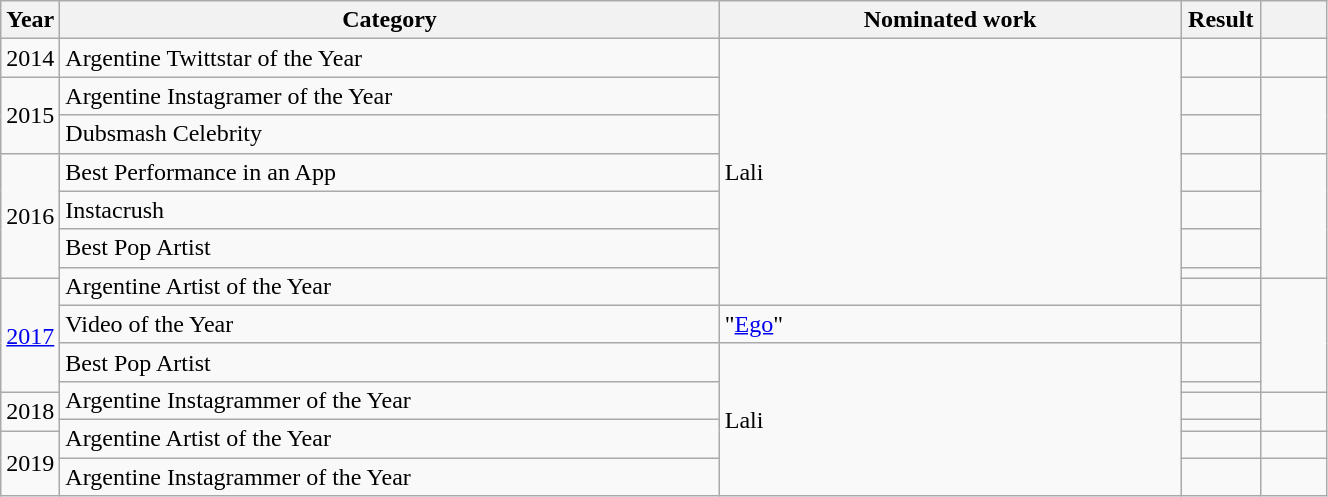<table class="wikitable plainrowheaders" style="width:70%;">
<tr>
<th scope="col" style="width:4%;">Year</th>
<th scope="col" style="width:50%;">Category</th>
<th scope="col" style="width:35%;">Nominated work</th>
<th scope="col" style="width:6%;">Result</th>
<th scope="col" style="width:6%;"></th>
</tr>
<tr>
<td align=center>2014</td>
<td>Argentine Twittstar of the Year</td>
<td rowspan="8">Lali</td>
<td></td>
<td align=center></td>
</tr>
<tr>
<td rowspan=2 align=center>2015</td>
<td>Argentine Instagramer of the Year</td>
<td></td>
<td rowspan=2 align=center></td>
</tr>
<tr>
<td>Dubsmash Celebrity</td>
<td></td>
</tr>
<tr>
<td rowspan=4 align=center>2016</td>
<td>Best Performance in an App</td>
<td></td>
<td rowspan=4 align=center></td>
</tr>
<tr>
<td>Instacrush</td>
<td></td>
</tr>
<tr>
<td>Best Pop Artist</td>
<td></td>
</tr>
<tr>
<td rowspan="2">Argentine Artist of the Year</td>
<td></td>
</tr>
<tr>
<td rowspan=4 align=center><a href='#'>2017</a></td>
<td></td>
<td rowspan=4 align=center></td>
</tr>
<tr>
<td>Video of the Year</td>
<td>"<a href='#'>Ego</a>"</td>
<td></td>
</tr>
<tr>
<td>Best Pop Artist</td>
<td rowspan="6">Lali</td>
<td></td>
</tr>
<tr>
<td rowspan="2">Argentine Instagrammer of the Year</td>
<td></td>
</tr>
<tr>
<td rowspan="2" align=center>2018</td>
<td></td>
<td rowspan="2" style="text-align:center;"></td>
</tr>
<tr>
<td rowspan="2">Argentine Artist of the Year</td>
<td></td>
</tr>
<tr>
<td rowspan="2" align=center>2019</td>
<td></td>
<td style="text-align:center;"></td>
</tr>
<tr>
<td>Argentine Instagrammer of the Year</td>
<td></td>
<td style="text-align:center;"></td>
</tr>
</table>
